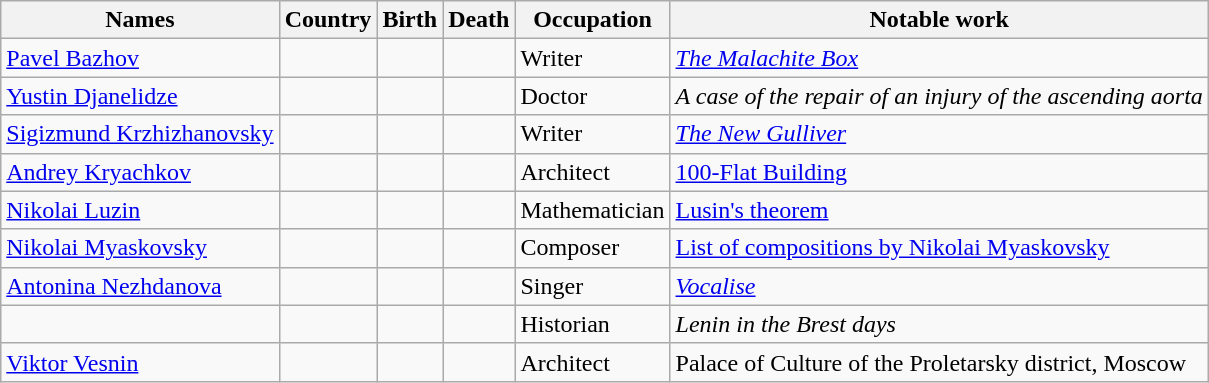<table class="wikitable sortable" border="1" style="border-spacing:0; style="width:100%;">
<tr>
<th>Names</th>
<th>Country</th>
<th>Birth</th>
<th>Death</th>
<th>Occupation</th>
<th>Notable work</th>
</tr>
<tr>
<td><a href='#'>Pavel Bazhov</a></td>
<td></td>
<td></td>
<td></td>
<td>Writer</td>
<td><em><a href='#'>The Malachite Box</a></em></td>
</tr>
<tr>
<td><a href='#'>Yustin Djanelidze</a></td>
<td></td>
<td></td>
<td></td>
<td>Doctor</td>
<td><em>A case of the repair of an injury of the ascending aorta</em></td>
</tr>
<tr>
<td><a href='#'>Sigizmund Krzhizhanovsky</a></td>
<td></td>
<td></td>
<td></td>
<td>Writer</td>
<td><em><a href='#'>The New Gulliver</a></em></td>
</tr>
<tr>
<td><a href='#'>Andrey Kryachkov</a></td>
<td></td>
<td></td>
<td></td>
<td>Architect</td>
<td><a href='#'>100-Flat Building</a></td>
</tr>
<tr>
<td><a href='#'>Nikolai Luzin</a></td>
<td></td>
<td></td>
<td></td>
<td>Mathematician</td>
<td><a href='#'>Lusin's theorem</a></td>
</tr>
<tr>
<td><a href='#'>Nikolai Myaskovsky</a></td>
<td></td>
<td></td>
<td></td>
<td>Composer</td>
<td><a href='#'>List of compositions by Nikolai Myaskovsky</a></td>
</tr>
<tr>
<td><a href='#'>Antonina Nezhdanova</a></td>
<td></td>
<td></td>
<td></td>
<td>Singer</td>
<td><em><a href='#'>Vocalise</a></em></td>
</tr>
<tr>
<td></td>
<td></td>
<td></td>
<td></td>
<td>Historian</td>
<td><em>Lenin in the Brest days</em></td>
</tr>
<tr>
<td><a href='#'>Viktor Vesnin</a></td>
<td></td>
<td></td>
<td></td>
<td>Architect</td>
<td>Palace of Culture of the Proletarsky district, Moscow</td>
</tr>
</table>
